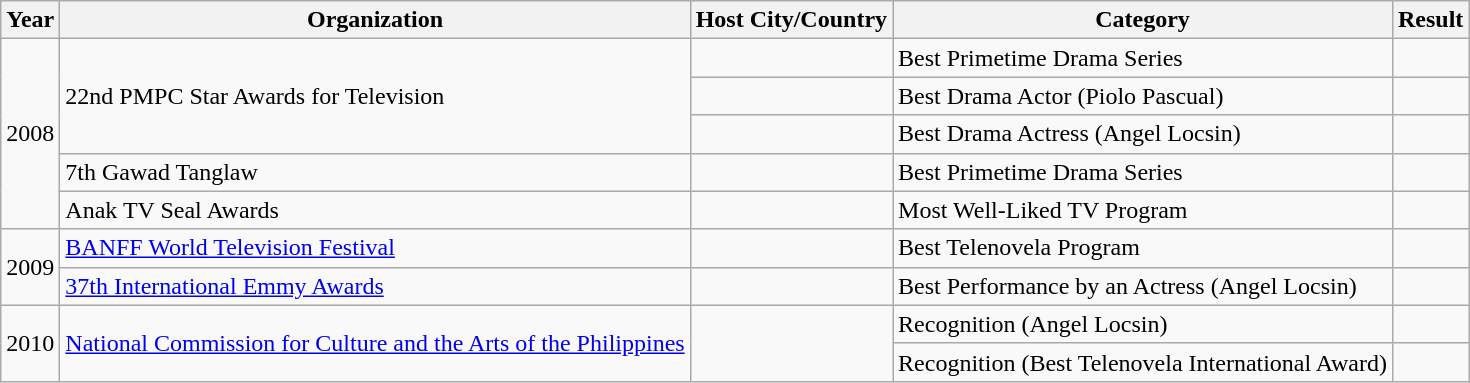<table class="wikitable">
<tr>
<th>Year</th>
<th>Organization</th>
<th>Host City/Country</th>
<th>Category</th>
<th>Result</th>
</tr>
<tr>
<td rowspan="5">2008</td>
<td rowspan="3">22nd PMPC Star Awards for Television</td>
<td></td>
<td>Best Primetime Drama Series</td>
<td></td>
</tr>
<tr>
<td></td>
<td>Best Drama Actor (Piolo Pascual)</td>
<td></td>
</tr>
<tr>
<td></td>
<td>Best Drama Actress (Angel Locsin)</td>
<td></td>
</tr>
<tr>
<td>7th Gawad Tanglaw</td>
<td></td>
<td>Best Primetime Drama Series</td>
<td></td>
</tr>
<tr>
<td>Anak TV Seal Awards</td>
<td></td>
<td>Most Well-Liked TV Program</td>
<td></td>
</tr>
<tr>
<td rowspan="2">2009</td>
<td><a href='#'>BANFF World Television Festival</a></td>
<td></td>
<td>Best Telenovela Program</td>
<td></td>
</tr>
<tr>
<td><a href='#'>37th International Emmy Awards</a></td>
<td></td>
<td>Best Performance by an Actress (Angel Locsin)</td>
<td></td>
</tr>
<tr>
<td rowspan="2">2010</td>
<td rowspan="2"><a href='#'>National Commission for Culture and the Arts of the Philippines</a></td>
<td rowspan="2"></td>
<td>Recognition (Angel Locsin)</td>
<td></td>
</tr>
<tr>
<td>Recognition (Best Telenovela International Award)</td>
<td></td>
</tr>
</table>
